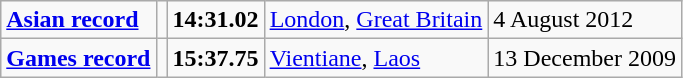<table class="wikitable">
<tr>
<td><strong><a href='#'>Asian record</a></strong></td>
<td></td>
<td><strong>14:31.02</strong></td>
<td><a href='#'>London</a>, <a href='#'>Great Britain</a></td>
<td>4 August 2012</td>
</tr>
<tr>
<td><strong><a href='#'>Games record</a></strong></td>
<td></td>
<td><strong>15:37.75</strong></td>
<td><a href='#'>Vientiane</a>, <a href='#'>Laos</a></td>
<td>13 December 2009</td>
</tr>
</table>
